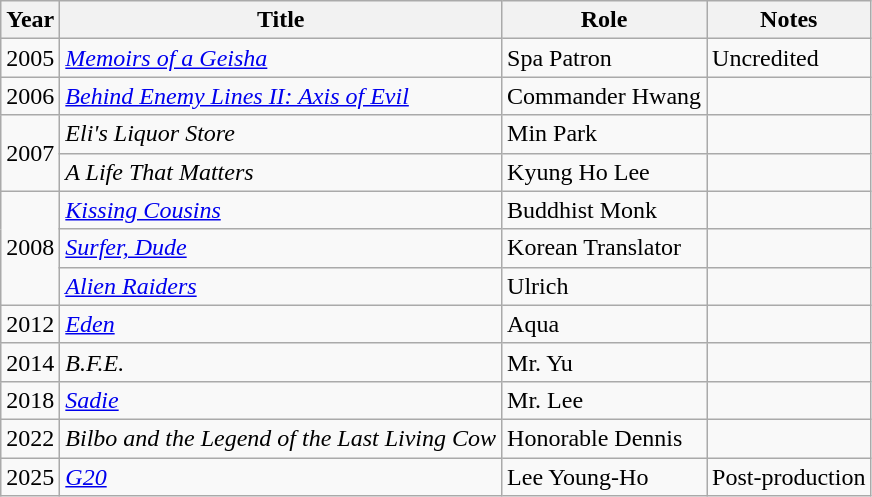<table class="wikitable">
<tr>
<th>Year</th>
<th>Title</th>
<th>Role</th>
<th>Notes</th>
</tr>
<tr>
<td>2005</td>
<td><em><a href='#'>Memoirs of a Geisha</a></em></td>
<td>Spa Patron</td>
<td>Uncredited</td>
</tr>
<tr>
<td>2006</td>
<td><em><a href='#'>Behind Enemy Lines II: Axis of Evil</a></em></td>
<td>Commander Hwang</td>
<td></td>
</tr>
<tr>
<td rowspan="2">2007</td>
<td><em>Eli's Liquor Store</em></td>
<td>Min Park</td>
<td></td>
</tr>
<tr>
<td><em>A Life That Matters</em></td>
<td>Kyung Ho Lee</td>
<td></td>
</tr>
<tr>
<td rowspan="3">2008</td>
<td><em><a href='#'>Kissing Cousins</a></em></td>
<td>Buddhist Monk</td>
<td></td>
</tr>
<tr>
<td><em><a href='#'>Surfer, Dude</a></em></td>
<td>Korean Translator</td>
<td></td>
</tr>
<tr>
<td><em><a href='#'>Alien Raiders</a></em></td>
<td>Ulrich</td>
<td></td>
</tr>
<tr>
<td>2012</td>
<td><em><a href='#'>Eden</a></em></td>
<td>Aqua</td>
<td></td>
</tr>
<tr>
<td>2014</td>
<td><em>B.F.E.</em></td>
<td>Mr. Yu</td>
<td></td>
</tr>
<tr>
<td>2018</td>
<td><em><a href='#'>Sadie</a></em></td>
<td>Mr. Lee</td>
<td></td>
</tr>
<tr>
<td>2022</td>
<td><em>Bilbo and the Legend of the Last Living Cow</em></td>
<td>Honorable Dennis</td>
<td></td>
</tr>
<tr>
<td>2025</td>
<td><em><a href='#'>G20</a></em></td>
<td>Lee Young-Ho</td>
<td>Post-production</td>
</tr>
</table>
